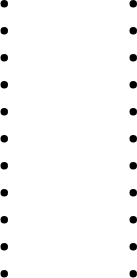<table>
<tr>
<td valign="top" width=25%><br><ul><li></li><li></li><li></li><li></li><li></li><li></li><li></li><li></li><li></li><li></li><li></li></ul></td>
<td valign="top" width=25%><br><ul><li></li><li></li><li></li><li></li><li></li><li></li><li></li><li></li><li></li><li></li><li></li></ul></td>
</tr>
</table>
